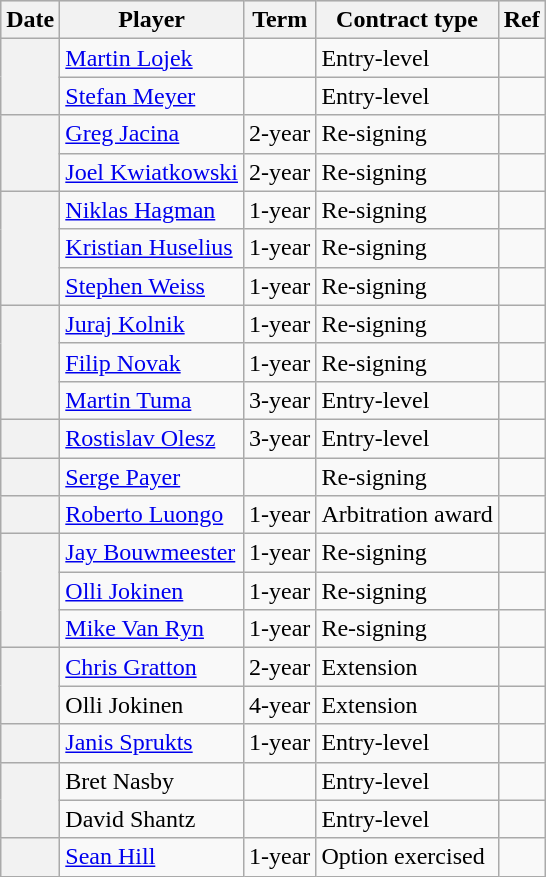<table class="wikitable plainrowheaders">
<tr style="background:#ddd; text-align:center;">
<th>Date</th>
<th>Player</th>
<th>Term</th>
<th>Contract type</th>
<th>Ref</th>
</tr>
<tr>
<th scope="row" rowspan=2></th>
<td><a href='#'>Martin Lojek</a></td>
<td></td>
<td>Entry-level</td>
<td></td>
</tr>
<tr>
<td><a href='#'>Stefan Meyer</a></td>
<td></td>
<td>Entry-level</td>
<td></td>
</tr>
<tr>
<th scope="row" rowspan=2></th>
<td><a href='#'>Greg Jacina</a></td>
<td>2-year</td>
<td>Re-signing</td>
<td></td>
</tr>
<tr>
<td><a href='#'>Joel Kwiatkowski</a></td>
<td>2-year</td>
<td>Re-signing</td>
<td></td>
</tr>
<tr>
<th scope="row" rowspan=3></th>
<td><a href='#'>Niklas Hagman</a></td>
<td>1-year</td>
<td>Re-signing</td>
<td></td>
</tr>
<tr>
<td><a href='#'>Kristian Huselius</a></td>
<td>1-year</td>
<td>Re-signing</td>
<td></td>
</tr>
<tr>
<td><a href='#'>Stephen Weiss</a></td>
<td>1-year</td>
<td>Re-signing</td>
<td></td>
</tr>
<tr>
<th scope="row" rowspan=3></th>
<td><a href='#'>Juraj Kolnik</a></td>
<td>1-year</td>
<td>Re-signing</td>
<td></td>
</tr>
<tr>
<td><a href='#'>Filip Novak</a></td>
<td>1-year</td>
<td>Re-signing</td>
<td></td>
</tr>
<tr>
<td><a href='#'>Martin Tuma</a></td>
<td>3-year</td>
<td>Entry-level</td>
<td></td>
</tr>
<tr>
<th scope="row"></th>
<td><a href='#'>Rostislav Olesz</a></td>
<td>3-year</td>
<td>Entry-level</td>
<td></td>
</tr>
<tr>
<th scope="row"></th>
<td><a href='#'>Serge Payer</a></td>
<td></td>
<td>Re-signing</td>
<td></td>
</tr>
<tr>
<th scope="row"></th>
<td><a href='#'>Roberto Luongo</a></td>
<td>1-year</td>
<td>Arbitration award</td>
<td></td>
</tr>
<tr>
<th scope="row" rowspan=3></th>
<td><a href='#'>Jay Bouwmeester</a></td>
<td>1-year</td>
<td>Re-signing</td>
<td></td>
</tr>
<tr>
<td><a href='#'>Olli Jokinen</a></td>
<td>1-year</td>
<td>Re-signing</td>
<td></td>
</tr>
<tr>
<td><a href='#'>Mike Van Ryn</a></td>
<td>1-year</td>
<td>Re-signing</td>
<td></td>
</tr>
<tr>
<th scope="row" rowspan=2></th>
<td><a href='#'>Chris Gratton</a></td>
<td>2-year</td>
<td>Extension</td>
<td></td>
</tr>
<tr>
<td>Olli Jokinen</td>
<td>4-year</td>
<td>Extension</td>
<td></td>
</tr>
<tr>
<th scope="row"></th>
<td><a href='#'>Janis Sprukts</a></td>
<td>1-year</td>
<td>Entry-level</td>
<td></td>
</tr>
<tr>
<th scope="row" rowspan=2></th>
<td>Bret Nasby</td>
<td></td>
<td>Entry-level</td>
<td></td>
</tr>
<tr>
<td>David Shantz</td>
<td></td>
<td>Entry-level</td>
<td></td>
</tr>
<tr>
<th scope="row"></th>
<td><a href='#'>Sean Hill</a></td>
<td>1-year</td>
<td>Option exercised</td>
<td></td>
</tr>
</table>
